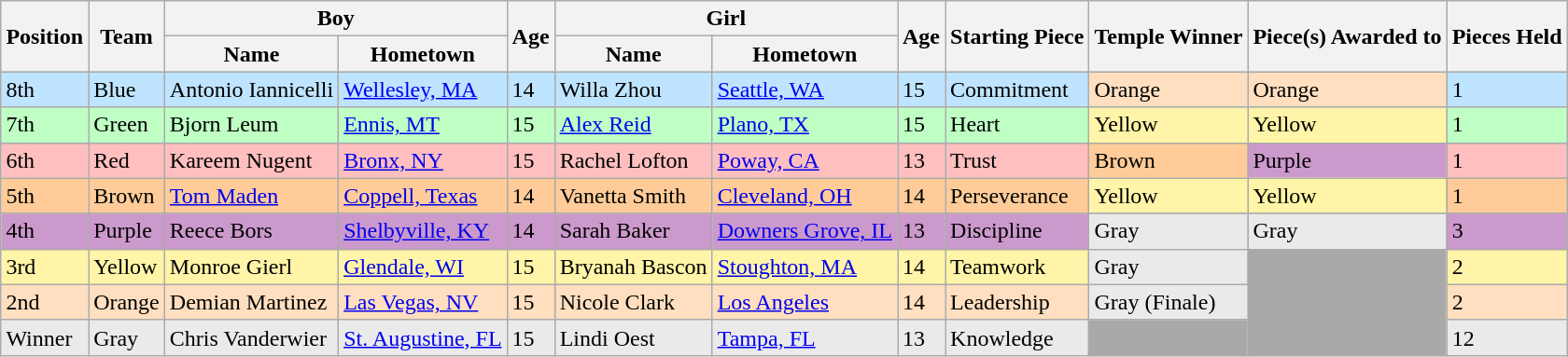<table class="wikitable" style="margin:1em auto;">
<tr>
<th rowspan="2">Position</th>
<th rowspan="2">Team</th>
<th colspan="2">Boy</th>
<th rowspan="2">Age</th>
<th colspan="2">Girl</th>
<th rowspan="2">Age</th>
<th rowspan="2">Starting Piece</th>
<th rowspan="2">Temple Winner</th>
<th rowspan="2">Piece(s) Awarded to</th>
<th rowspan="2">Pieces Held</th>
</tr>
<tr>
<th>Name</th>
<th>Hometown</th>
<th>Name</th>
<th>Hometown</th>
</tr>
<tr style="background:#BFE4FF">
<td style="background:#bfe4ff;">8th</td>
<td style="background:#bfe4ff;">Blue</td>
<td style="background:#bfe4ff;">Antonio Iannicelli</td>
<td style="background:#bfe4ff;"><a href='#'>Wellesley, MA</a></td>
<td style="background:#bfe4ff;">14</td>
<td style="background:#bfe4ff;">Willa Zhou</td>
<td style="background:#bfe4ff;"><a href='#'>Seattle, WA</a></td>
<td style="background:#bfe4ff;">15</td>
<td style="background:#bfe4ff;">Commitment</td>
<td style="background:#ffdfbf;">Orange</td>
<td style="background:#ffdfbf;">Orange</td>
<td style="background:#BFE4FF">1</td>
</tr>
<tr style="background:#BFFFC4">
<td>7th</td>
<td>Green</td>
<td>Bjorn Leum</td>
<td><a href='#'>Ennis, MT</a></td>
<td>15</td>
<td><a href='#'>Alex Reid</a></td>
<td><a href='#'>Plano, TX</a></td>
<td>15</td>
<td>Heart</td>
<td style="background:#fff4a7">Yellow</td>
<td style="background:#fff4a7">Yellow</td>
<td style="background:#BFFFC4">1</td>
</tr>
<tr style="background:#FFBFBF">
<td>6th</td>
<td>Red</td>
<td>Kareem Nugent</td>
<td><a href='#'>Bronx, NY</a></td>
<td>15</td>
<td>Rachel Lofton</td>
<td><a href='#'>Poway, CA</a></td>
<td>13</td>
<td>Trust</td>
<td style="background:#fc9;">Brown</td>
<td style="background:#c9c;">Purple</td>
<td style="background:#FFBFBF">1</td>
</tr>
<tr style="background:#fc9;">
<td>5th</td>
<td>Brown</td>
<td><a href='#'>Tom Maden</a></td>
<td><a href='#'>Coppell, Texas</a></td>
<td>14</td>
<td>Vanetta Smith</td>
<td><a href='#'>Cleveland, OH</a></td>
<td>14</td>
<td>Perseverance</td>
<td style="background:#fff4a7">Yellow</td>
<td style="background:#fff4a7">Yellow</td>
<td style="background:#fc9;">1</td>
</tr>
<tr style="background:#c9c;">
<td>4th</td>
<td>Purple</td>
<td>Reece Bors</td>
<td><a href='#'>Shelbyville, KY</a></td>
<td>14</td>
<td>Sarah Baker</td>
<td><a href='#'>Downers Grove, IL</a></td>
<td>13</td>
<td>Discipline</td>
<td style="background:#eaeaeb;">Gray</td>
<td style="background:#eaeaeb;">Gray</td>
<td style="background:#c9c;">3</td>
</tr>
<tr style="background:#FFF4A7">
<td>3rd</td>
<td>Yellow</td>
<td>Monroe Gierl</td>
<td><a href='#'>Glendale, WI</a></td>
<td>15</td>
<td>Bryanah Bascon</td>
<td><a href='#'>Stoughton, MA</a></td>
<td>14</td>
<td>Teamwork</td>
<td style="background:#eaeaeb;">Gray</td>
<td bgcolor="darkgray" rowspan=3></td>
<td style="background:#FFF4A7">2</td>
</tr>
<tr style="background:#ffdfbf;">
<td>2nd</td>
<td>Orange</td>
<td>Demian Martinez</td>
<td><a href='#'>Las Vegas, NV</a></td>
<td>15</td>
<td>Nicole Clark</td>
<td><a href='#'>Los Angeles</a></td>
<td>14</td>
<td>Leadership</td>
<td style="background:#eaeaeb;">Gray (Finale)</td>
<td style="background:#ffdfbf;">2</td>
</tr>
<tr style="background:#eaeaeb; background:#eaeaeb;">
<td>Winner</td>
<td>Gray</td>
<td>Chris Vanderwier</td>
<td><a href='#'>St. Augustine, FL</a></td>
<td>15</td>
<td>Lindi Oest</td>
<td><a href='#'>Tampa, FL</a></td>
<td>13</td>
<td>Knowledge</td>
<td bgcolor="darkgray"></td>
<td style="background:#eaeaeb;">12</td>
</tr>
</table>
